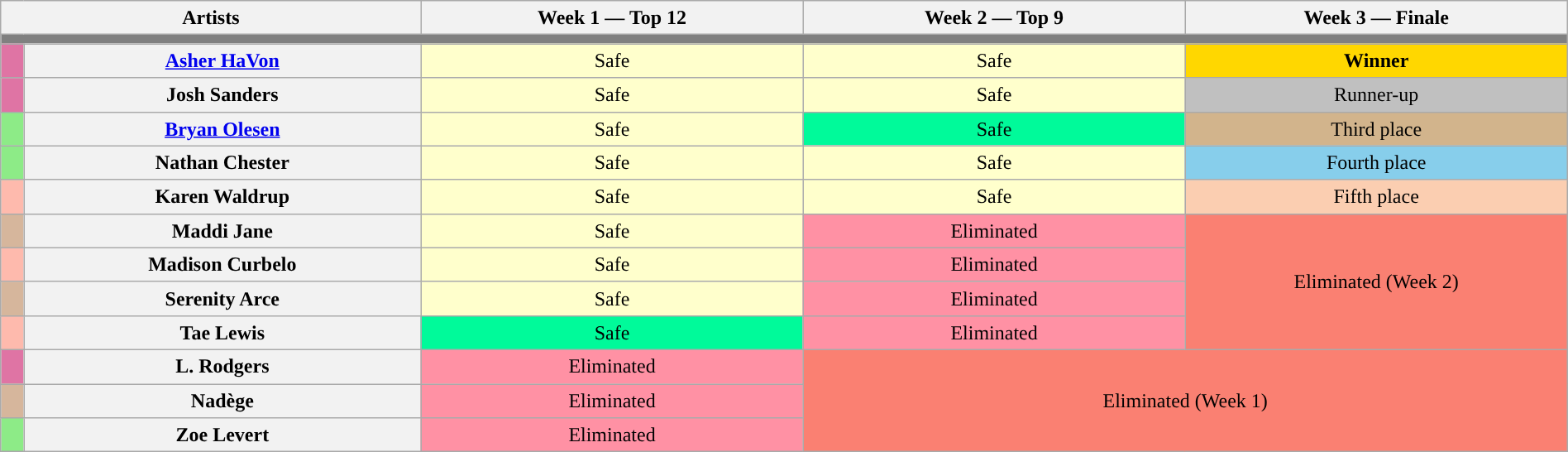<table class="wikitable" style="text-align:center; line-height:20px; width:100%">
<tr>
<th colspan="2" width="11%">Artists</th>
<th style="width:10%">Week 1 — Top 12</th>
<th style="width:10%">Week 2 — Top 9</th>
<th style="width:10%">Week 3 — Finale</th>
</tr>
<tr>
<th colspan="5" style="background:gray"></th>
</tr>
<tr>
<th style="background:#df74a4"></th>
<th scope="row"><a href='#'>Asher HaVon</a></th>
<td style="background:#ffffcc">Safe</td>
<td style="background:#ffffcc">Safe</td>
<td style="background: gold;"><strong>Winner</strong></td>
</tr>
<tr>
<th style="background:#df74a4"></th>
<th scope="row">Josh Sanders</th>
<td style="background:#ffffcc">Safe</td>
<td style="background:#ffffcc">Safe</td>
<td style="background: silver;">Runner-up</td>
</tr>
<tr>
<th style="background:#8deb87"></th>
<th scope="row"><a href='#'>Bryan Olesen</a></th>
<td style="background:#ffffcc">Safe</td>
<td style="background:#00fa9a">Safe</td>
<td style="background: tan;">Third place</td>
</tr>
<tr>
<th style="background:#8deb87"></th>
<th scope="row">Nathan Chester</th>
<td style="background:#ffffcc">Safe</td>
<td style="background:#ffffcc">Safe</td>
<td style="background: skyblue;">Fourth place</td>
</tr>
<tr>
<th style="background:#febaad"></th>
<th scope="row">Karen Waldrup</th>
<td style="background:#ffffcc">Safe</td>
<td style="background:#ffffcc">Safe</td>
<td style="background:#fbceb1;">Fifth place</td>
</tr>
<tr>
<th style="background:#d6b69c"></th>
<th scope="row">Maddi Jane</th>
<td style="background:#ffffcc">Safe</td>
<td style="background:#FF91A4">Eliminated</td>
<td rowspan="4" style="background:salmon">Eliminated (Week 2)</td>
</tr>
<tr>
<th style="background:#febaad"></th>
<th scope="row">Madison Curbelo</th>
<td style="background:#ffffcc">Safe</td>
<td style="background:#FF91A4">Eliminated</td>
</tr>
<tr>
<th style="background:#d6b69c"></th>
<th scope="row">Serenity Arce</th>
<td style="background:#ffffcc">Safe</td>
<td style="background:#FF91A4">Eliminated</td>
</tr>
<tr>
<th style="background:#febaad"></th>
<th scope="row">Tae Lewis</th>
<td style="background:#00fa9a">Safe</td>
<td style="background:#FF91A4">Eliminated</td>
</tr>
<tr>
<th style="background:#df74a4"></th>
<th scope="row">L. Rodgers</th>
<td style="background:#FF91A4">Eliminated</td>
<td colspan="2" rowspan="3" style="background:salmon">Eliminated (Week 1)</td>
</tr>
<tr>
<th style="background:#d6b69c"></th>
<th scope="row">Nadège</th>
<td style="background:#FF91A4">Eliminated</td>
</tr>
<tr>
<th style="background:#8deb87"></th>
<th scope="row">Zoe Levert</th>
<td style="background:#FF91A4">Eliminated</td>
</tr>
</table>
